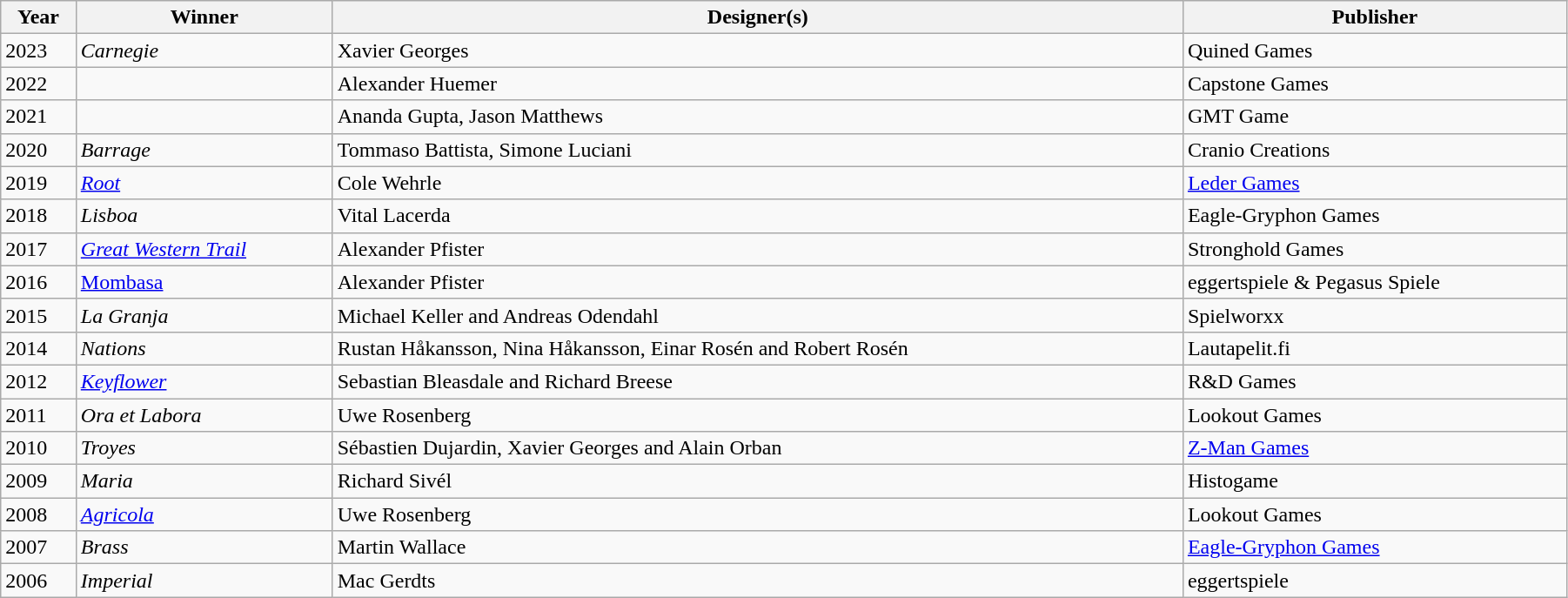<table class="wikitable" style="width:95%;">
<tr>
<th>Year</th>
<th>Winner</th>
<th>Designer(s)</th>
<th>Publisher</th>
</tr>
<tr>
<td>2023</td>
<td><em>Carnegie</em></td>
<td>Xavier Georges</td>
<td>Quined Games</td>
</tr>
<tr>
<td>2022</td>
<td><em></em></td>
<td>Alexander Huemer</td>
<td>Capstone Games</td>
</tr>
<tr>
<td>2021</td>
<td><em></em></td>
<td>Ananda Gupta, Jason Matthews</td>
<td>GMT Game</td>
</tr>
<tr>
<td>2020</td>
<td><em>Barrage</em></td>
<td>Tommaso Battista, Simone Luciani</td>
<td>Cranio Creations</td>
</tr>
<tr>
<td>2019</td>
<td><em><a href='#'>Root</a></em></td>
<td>Cole Wehrle</td>
<td><a href='#'>Leder Games</a></td>
</tr>
<tr>
<td>2018</td>
<td><em>Lisboa</em></td>
<td>Vital Lacerda</td>
<td>Eagle-Gryphon Games</td>
</tr>
<tr>
<td>2017</td>
<td><em><a href='#'>Great Western Trail</a></em></td>
<td>Alexander Pfister</td>
<td>Stronghold Games</td>
</tr>
<tr>
<td>2016</td>
<td><a href='#'>Mombasa</a></td>
<td>Alexander Pfister</td>
<td>eggertspiele & Pegasus Spiele</td>
</tr>
<tr>
<td>2015</td>
<td><em>La Granja</em></td>
<td>Michael Keller and Andreas Odendahl</td>
<td>Spielworxx</td>
</tr>
<tr>
<td>2014</td>
<td><em>Nations</em></td>
<td>Rustan Håkansson, Nina Håkansson, Einar Rosén and Robert Rosén</td>
<td>Lautapelit.fi</td>
</tr>
<tr>
<td>2012</td>
<td><em><a href='#'>Keyflower</a></em></td>
<td>Sebastian Bleasdale and Richard Breese</td>
<td>R&D Games</td>
</tr>
<tr>
<td>2011</td>
<td><em>Ora et Labora</em></td>
<td>Uwe Rosenberg</td>
<td>Lookout Games</td>
</tr>
<tr>
<td>2010</td>
<td><em>Troyes</em></td>
<td>Sébastien Dujardin, Xavier Georges and Alain Orban</td>
<td><a href='#'>Z-Man Games</a></td>
</tr>
<tr>
<td>2009</td>
<td><em>Maria</em></td>
<td>Richard Sivél</td>
<td>Histogame</td>
</tr>
<tr>
<td>2008</td>
<td><em><a href='#'>Agricola</a></em></td>
<td>Uwe Rosenberg</td>
<td>Lookout Games</td>
</tr>
<tr>
<td>2007</td>
<td><em>Brass</em></td>
<td>Martin Wallace</td>
<td><a href='#'>Eagle-Gryphon Games</a></td>
</tr>
<tr>
<td>2006</td>
<td><em>Imperial</em></td>
<td>Mac Gerdts</td>
<td>eggertspiele</td>
</tr>
</table>
